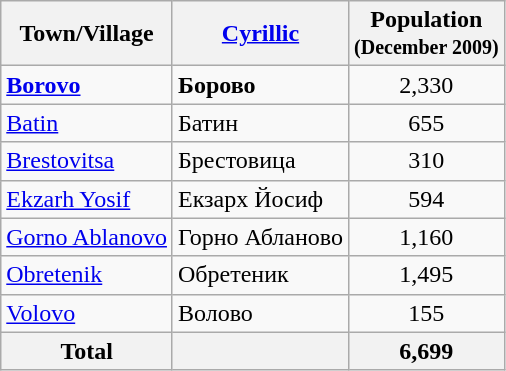<table class="wikitable sortable">
<tr>
<th>Town/Village</th>
<th><a href='#'>Cyrillic</a></th>
<th>Population<br><small>(December 2009)</small></th>
</tr>
<tr>
<td><strong><a href='#'>Borovo</a></strong></td>
<td><strong>Борово</strong></td>
<td align="center">2,330</td>
</tr>
<tr>
<td><a href='#'>Batin</a></td>
<td>Батин</td>
<td align="center">655</td>
</tr>
<tr>
<td><a href='#'>Brestovitsa</a></td>
<td>Брестовица</td>
<td align="center">310</td>
</tr>
<tr>
<td><a href='#'>Ekzarh Yosif</a></td>
<td>Екзарх Йосиф</td>
<td align="center">594</td>
</tr>
<tr>
<td><a href='#'>Gorno Ablanovo</a></td>
<td>Горно Абланово</td>
<td align="center">1,160</td>
</tr>
<tr>
<td><a href='#'>Obretenik</a></td>
<td>Обретеник</td>
<td align="center">1,495</td>
</tr>
<tr>
<td><a href='#'>Volovo</a></td>
<td>Волово</td>
<td align="center">155</td>
</tr>
<tr>
<th>Total</th>
<th></th>
<th align="center">6,699</th>
</tr>
</table>
